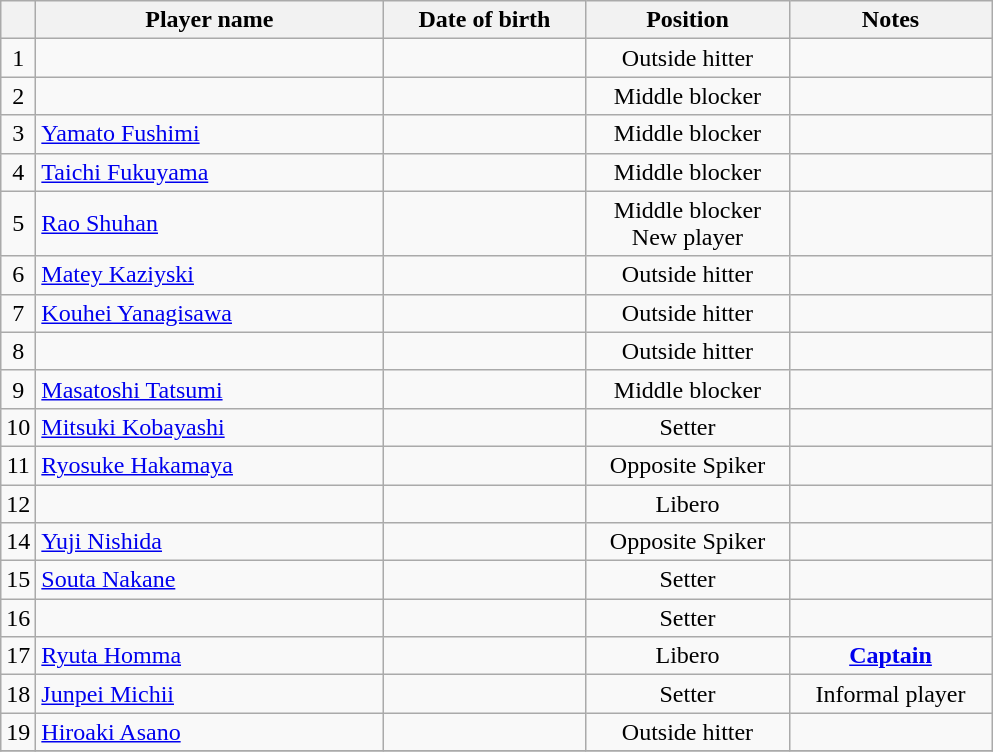<table class="wikitable sortable" style="font-size:100%; text-align:center;">
<tr>
<th></th>
<th style="width:14em">Player name</th>
<th style="width:8em">Date of birth</th>
<th style="width:8em">Position</th>
<th style="width:8em">Notes</th>
</tr>
<tr>
<td>1</td>
<td align=left> </td>
<td align=right></td>
<td>Outside hitter</td>
<td></td>
</tr>
<tr>
<td>2</td>
<td align=left> </td>
<td align=right></td>
<td>Middle blocker</td>
<td></td>
</tr>
<tr>
<td>3</td>
<td align=left> <a href='#'>Yamato Fushimi</a></td>
<td align=right></td>
<td>Middle blocker</td>
<td></td>
</tr>
<tr>
<td>4</td>
<td align=left> <a href='#'>Taichi Fukuyama</a></td>
<td align=right></td>
<td>Middle blocker</td>
<td></td>
</tr>
<tr>
<td>5</td>
<td align=left> <a href='#'>Rao Shuhan</a></td>
<td align=right></td>
<td>Middle blocker New player</td>
<td></td>
</tr>
<tr>
<td>6</td>
<td align=left> <a href='#'>Matey Kaziyski</a></td>
<td align=right></td>
<td>Outside hitter</td>
<td></td>
</tr>
<tr>
<td>7</td>
<td align=left> <a href='#'>Kouhei Yanagisawa</a></td>
<td align=right></td>
<td>Outside hitter</td>
<td></td>
</tr>
<tr>
<td>8</td>
<td align=left> </td>
<td align=right></td>
<td>Outside hitter</td>
<td></td>
</tr>
<tr>
<td>9</td>
<td align=left> <a href='#'>Masatoshi Tatsumi</a></td>
<td align=right></td>
<td>Middle blocker</td>
<td></td>
</tr>
<tr>
<td>10</td>
<td align=left> <a href='#'>Mitsuki Kobayashi</a></td>
<td align=right></td>
<td>Setter</td>
<td></td>
</tr>
<tr>
<td>11</td>
<td align=left> <a href='#'>Ryosuke Hakamaya</a></td>
<td align=right></td>
<td>Opposite Spiker</td>
<td></td>
</tr>
<tr>
<td>12</td>
<td align=left> </td>
<td align=right></td>
<td>Libero</td>
<td></td>
</tr>
<tr>
<td>14</td>
<td align=left> <a href='#'>Yuji Nishida</a></td>
<td align=right></td>
<td>Opposite Spiker</td>
<td></td>
</tr>
<tr>
<td>15</td>
<td align=left> <a href='#'>Souta Nakane</a></td>
<td align=right></td>
<td>Setter</td>
<td></td>
</tr>
<tr>
<td>16</td>
<td align=left> </td>
<td align=right></td>
<td>Setter</td>
<td></td>
</tr>
<tr>
<td>17</td>
<td align=left> <a href='#'>Ryuta Homma</a></td>
<td align=right></td>
<td>Libero</td>
<td><strong><a href='#'>Captain</a></strong></td>
</tr>
<tr>
<td>18</td>
<td align=left> <a href='#'>Junpei Michii</a></td>
<td align=right></td>
<td>Setter</td>
<td>Informal player</td>
</tr>
<tr>
<td>19</td>
<td align=left> <a href='#'>Hiroaki Asano</a></td>
<td align=right></td>
<td>Outside hitter</td>
<td></td>
</tr>
<tr>
</tr>
</table>
